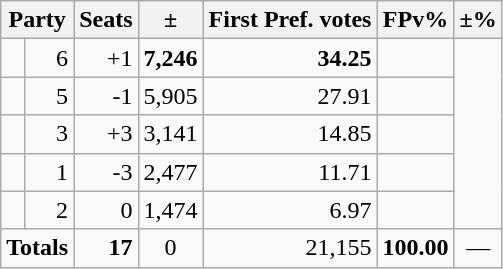<table class=wikitable>
<tr>
<th colspan=2 align=center>Party</th>
<th valign=top>Seats</th>
<th valign=top>±</th>
<th valign=top>First Pref. votes</th>
<th valign=top>FPv%</th>
<th valign=top>±%</th>
</tr>
<tr>
<td></td>
<td align=right>6</td>
<td align=right>+1</td>
<td align=right><strong>7,246</strong></td>
<td align=right><strong>34.25</strong></td>
<td align=right></td>
</tr>
<tr>
<td></td>
<td align=right>5</td>
<td align=right>-1</td>
<td align=right>5,905</td>
<td align=right>27.91</td>
<td align=right></td>
</tr>
<tr>
<td></td>
<td align=right>3</td>
<td align=right>+3</td>
<td align=right>3,141</td>
<td align=right>14.85</td>
<td align=right></td>
</tr>
<tr>
<td></td>
<td align=right>1</td>
<td align=right>-3</td>
<td align=right>2,477</td>
<td align=right>11.71</td>
<td align=right></td>
</tr>
<tr>
<td></td>
<td align=right>2</td>
<td align=right>0</td>
<td align=right>1,474</td>
<td align=right>6.97</td>
<td align=right></td>
</tr>
<tr>
<td colspan=2 align=center><strong>Totals</strong></td>
<td align=right><strong>17</strong></td>
<td align=center>0</td>
<td align=right>21,155</td>
<td align=center><strong>100.00</strong></td>
<td align=center>—</td>
</tr>
</table>
